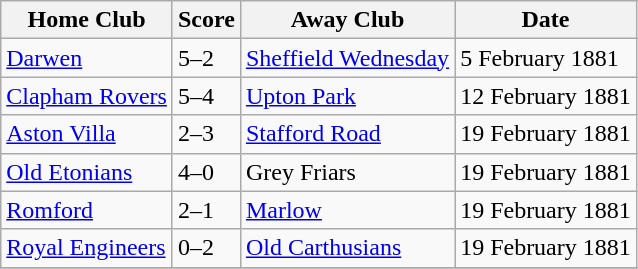<table class="wikitable">
<tr>
<th>Home Club</th>
<th>Score</th>
<th>Away Club</th>
<th>Date</th>
</tr>
<tr>
<td><a href='#'>Darwen</a></td>
<td>5–2</td>
<td><a href='#'>Sheffield Wednesday</a></td>
<td>5 February 1881</td>
</tr>
<tr>
<td><a href='#'>Clapham Rovers</a></td>
<td>5–4</td>
<td><a href='#'>Upton Park</a></td>
<td>12 February 1881</td>
</tr>
<tr>
<td><a href='#'>Aston Villa</a></td>
<td>2–3</td>
<td><a href='#'>Stafford Road</a></td>
<td>19 February 1881</td>
</tr>
<tr>
<td><a href='#'>Old Etonians</a></td>
<td>4–0</td>
<td>Grey Friars</td>
<td>19 February 1881</td>
</tr>
<tr>
<td><a href='#'>Romford</a></td>
<td>2–1</td>
<td><a href='#'>Marlow</a></td>
<td>19 February 1881</td>
</tr>
<tr>
<td><a href='#'>Royal Engineers</a></td>
<td>0–2</td>
<td><a href='#'>Old Carthusians</a></td>
<td>19 February 1881</td>
</tr>
<tr>
</tr>
</table>
